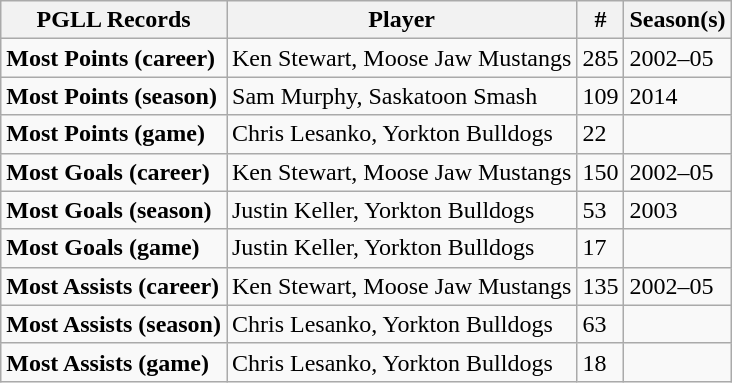<table class="wikitable">
<tr>
<th>PGLL Records</th>
<th>Player</th>
<th>#</th>
<th>Season(s)</th>
</tr>
<tr>
<td><strong>Most Points (career)</strong></td>
<td>Ken Stewart, Moose Jaw Mustangs</td>
<td>285</td>
<td>2002–05</td>
</tr>
<tr>
<td><strong>Most Points (season)</strong></td>
<td>Sam Murphy, Saskatoon Smash</td>
<td>109</td>
<td>2014</td>
</tr>
<tr>
<td><strong>Most Points (game)</strong></td>
<td>Chris Lesanko, Yorkton Bulldogs</td>
<td>22</td>
<td></td>
</tr>
<tr>
<td><strong>Most Goals (career)</strong></td>
<td>Ken Stewart, Moose Jaw Mustangs</td>
<td>150</td>
<td>2002–05</td>
</tr>
<tr>
<td><strong>Most Goals (season)</strong></td>
<td>Justin Keller, Yorkton Bulldogs</td>
<td>53</td>
<td>2003</td>
</tr>
<tr>
<td><strong>Most Goals (game)</strong></td>
<td>Justin Keller, Yorkton Bulldogs</td>
<td>17</td>
<td></td>
</tr>
<tr>
<td><strong>Most Assists (career)</strong></td>
<td>Ken Stewart, Moose Jaw Mustangs</td>
<td>135</td>
<td>2002–05</td>
</tr>
<tr>
<td><strong>Most Assists (season)</strong></td>
<td>Chris Lesanko, Yorkton Bulldogs</td>
<td>63</td>
<td></td>
</tr>
<tr>
<td><strong>Most Assists (game)</strong></td>
<td>Chris Lesanko, Yorkton Bulldogs</td>
<td>18</td>
<td></td>
</tr>
</table>
